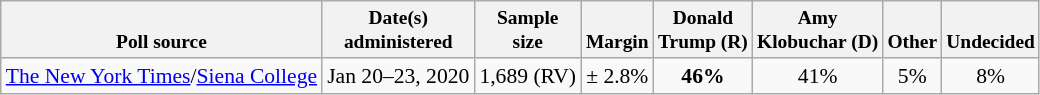<table class="wikitable" style="font-size:90%;text-align:center;">
<tr valign=bottom style="font-size:90%;">
<th>Poll source</th>
<th>Date(s)<br>administered</th>
<th>Sample<br>size</th>
<th>Margin<br></th>
<th>Donald<br>Trump (R)</th>
<th>Amy<br>Klobuchar (D)</th>
<th>Other</th>
<th>Undecided</th>
</tr>
<tr>
<td style="text-align:left;"><a href='#'>The New York Times</a>/<a href='#'>Siena College</a></td>
<td>Jan 20–23, 2020</td>
<td>1,689 (RV)</td>
<td>± 2.8%</td>
<td><strong>46%</strong></td>
<td>41%</td>
<td>5%</td>
<td>8%</td>
</tr>
</table>
